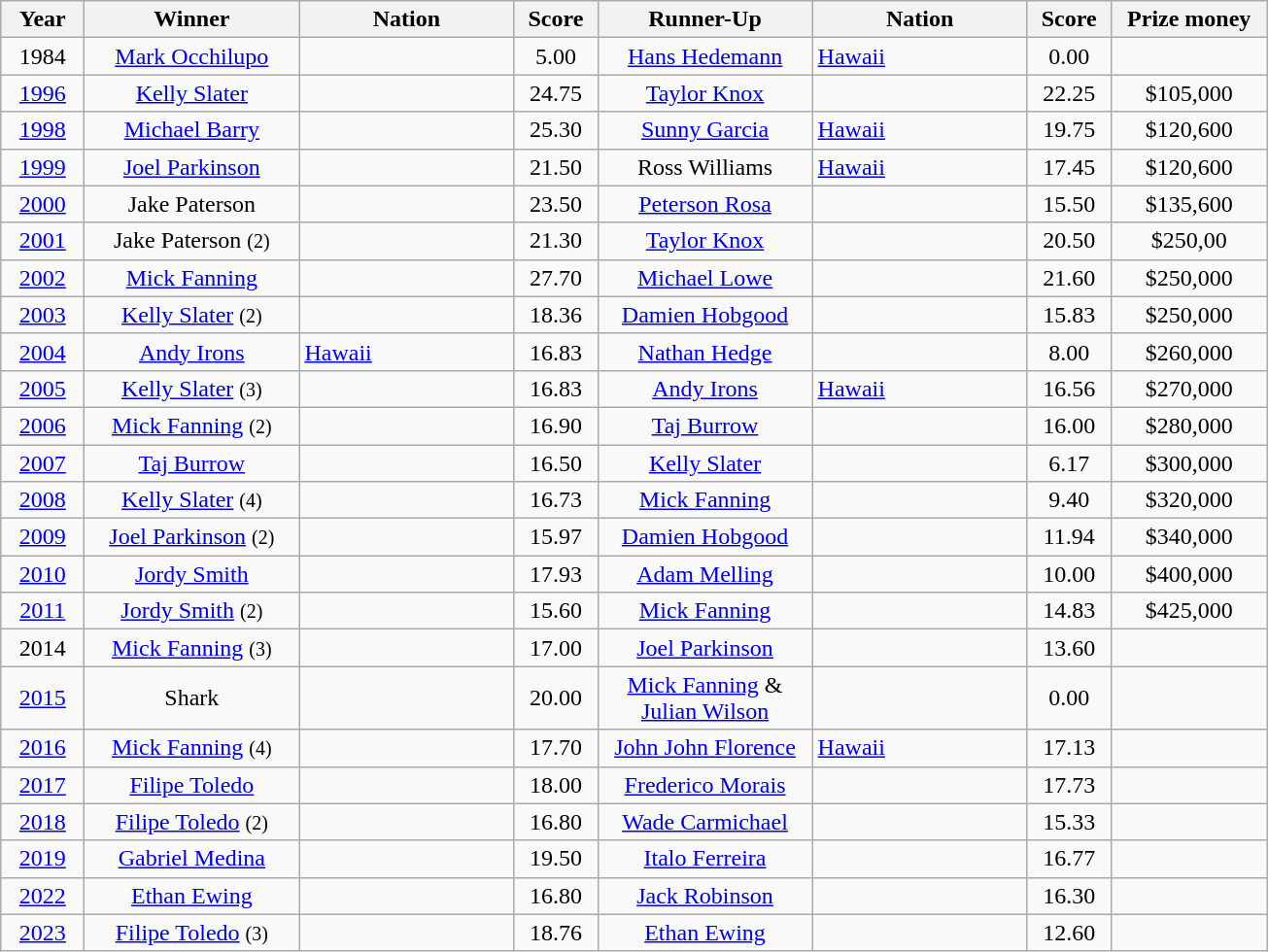<table class="wikitable" border="1">
<tr>
<th width=50>Year</th>
<th width=140>Winner</th>
<th width=140>Nation</th>
<th width=50>Score</th>
<th width=140>Runner-Up</th>
<th width=140>Nation</th>
<th width=50>Score</th>
<th width=100>Prize money</th>
</tr>
<tr>
<td align=center>1984</td>
<td align=center><a href='#'>Mark Occhilupo</a></td>
<td></td>
<td align=center>5.00</td>
<td align=center><a href='#'>Hans Hedemann</a></td>
<td> <a href='#'>Hawaii</a></td>
<td align=center>0.00</td>
<td align=center></td>
</tr>
<tr>
<td align=center><a href='#'>1996</a></td>
<td align=center><a href='#'>Kelly Slater</a></td>
<td></td>
<td align=center>24.75</td>
<td align=center><a href='#'>Taylor Knox</a></td>
<td></td>
<td align=center>22.25</td>
<td align=center>$105,000</td>
</tr>
<tr>
<td align=center><a href='#'>1998</a></td>
<td align=center><a href='#'>Michael Barry</a></td>
<td></td>
<td align=center>25.30</td>
<td align=center><a href='#'>Sunny Garcia</a></td>
<td> <a href='#'>Hawaii</a></td>
<td align=center>19.75</td>
<td align=center>$120,600</td>
</tr>
<tr>
<td align=center><a href='#'>1999</a></td>
<td align=center><a href='#'>Joel Parkinson</a></td>
<td></td>
<td align=center>21.50</td>
<td align=center>Ross Williams</td>
<td> <a href='#'>Hawaii</a></td>
<td align=center>17.45</td>
<td align=center>$120,600</td>
</tr>
<tr>
<td align=center><a href='#'>2000</a></td>
<td align=center>Jake Paterson</td>
<td></td>
<td align=center>23.50</td>
<td align=center><a href='#'>Peterson Rosa</a></td>
<td></td>
<td align=center>15.50</td>
<td align=center>$135,600</td>
</tr>
<tr>
<td align=center><a href='#'>2001</a></td>
<td align=center>Jake Paterson <small>(2)</small></td>
<td></td>
<td align=center>21.30</td>
<td align=center><a href='#'>Taylor Knox</a></td>
<td></td>
<td align=center>20.50</td>
<td align=center>$250,00</td>
</tr>
<tr>
<td align=center><a href='#'>2002</a></td>
<td align=center><a href='#'>Mick Fanning</a></td>
<td></td>
<td align=center>27.70</td>
<td align=center><a href='#'>Michael Lowe</a></td>
<td></td>
<td align=center>21.60</td>
<td align=center>$250,000</td>
</tr>
<tr>
<td align=center><a href='#'>2003</a></td>
<td align=center><a href='#'>Kelly Slater</a> <small>(2)</small></td>
<td></td>
<td align=center>18.36</td>
<td align=center><a href='#'>Damien Hobgood</a></td>
<td></td>
<td align=center>15.83</td>
<td align=center>$250,000</td>
</tr>
<tr>
<td align=center><a href='#'>2004</a></td>
<td align=center><a href='#'>Andy Irons</a></td>
<td> <a href='#'>Hawaii</a></td>
<td align=center>16.83</td>
<td align=center><a href='#'>Nathan Hedge</a></td>
<td></td>
<td align=center>8.00</td>
<td align=center>$260,000</td>
</tr>
<tr>
<td align=center><a href='#'>2005</a></td>
<td align=center><a href='#'>Kelly Slater</a> <small>(3)</small></td>
<td></td>
<td align=center>16.83</td>
<td align=center><a href='#'>Andy Irons</a></td>
<td> <a href='#'>Hawaii</a></td>
<td align=center>16.56</td>
<td align=center>$270,000</td>
</tr>
<tr>
<td align=center><a href='#'>2006</a></td>
<td align=center><a href='#'>Mick Fanning</a> <small>(2)</small></td>
<td></td>
<td align=center>16.90</td>
<td align=center><a href='#'>Taj Burrow</a></td>
<td></td>
<td align=center>16.00</td>
<td align=center>$280,000</td>
</tr>
<tr>
<td align=center><a href='#'>2007</a></td>
<td align=center><a href='#'>Taj Burrow</a></td>
<td></td>
<td align=center>16.50</td>
<td align=center><a href='#'>Kelly Slater</a></td>
<td></td>
<td align=center>6.17</td>
<td align=center>$300,000</td>
</tr>
<tr>
<td align=center><a href='#'>2008</a></td>
<td align=center><a href='#'>Kelly Slater</a> <small>(4)</small></td>
<td></td>
<td align=center>16.73</td>
<td align=center><a href='#'>Mick Fanning</a></td>
<td></td>
<td align=center>9.40</td>
<td align=center>$320,000</td>
</tr>
<tr>
<td align=center><a href='#'>2009</a></td>
<td align=center><a href='#'>Joel Parkinson</a> <small>(2)</small></td>
<td></td>
<td align=center>15.97</td>
<td align=center><a href='#'>Damien Hobgood</a></td>
<td></td>
<td align=center>11.94</td>
<td align=center>$340,000</td>
</tr>
<tr>
<td align=center><a href='#'>2010</a></td>
<td align=center><a href='#'>Jordy Smith</a></td>
<td></td>
<td align=center>17.93</td>
<td align=center><a href='#'>Adam Melling</a></td>
<td></td>
<td align=center>10.00</td>
<td align=center>$400,000</td>
</tr>
<tr>
<td align=center><a href='#'>2011</a></td>
<td align=center><a href='#'>Jordy Smith</a> <small>(2)</small></td>
<td></td>
<td align=center>15.60</td>
<td align=center><a href='#'>Mick Fanning</a></td>
<td></td>
<td align=center>14.83</td>
<td align=center>$425,000</td>
</tr>
<tr>
<td align=center>2014</td>
<td align=center><a href='#'>Mick Fanning</a> <small>(3)</small></td>
<td></td>
<td align=center>17.00</td>
<td align=center><a href='#'>Joel Parkinson</a></td>
<td></td>
<td align=center>13.60</td>
<td align=center></td>
</tr>
<tr>
<td align=center><a href='#'>2015</a></td>
<td align=center>Shark</td>
<td></td>
<td align=center>20.00</td>
<td align=center><a href='#'>Mick Fanning</a> & <a href='#'>Julian Wilson</a></td>
<td></td>
<td align=center>0.00</td>
<td align=center></td>
</tr>
<tr>
<td align=center><a href='#'>2016</a></td>
<td align=center><a href='#'>Mick Fanning</a> <small>(4)</small></td>
<td></td>
<td align=center>17.70</td>
<td align=center><a href='#'>John John Florence</a></td>
<td> <a href='#'>Hawaii</a></td>
<td align=center>17.13</td>
<td align=center></td>
</tr>
<tr>
<td align=center><a href='#'>2017</a></td>
<td align=center><a href='#'>Filipe Toledo</a></td>
<td></td>
<td align=center>18.00</td>
<td align=center><a href='#'>Frederico Morais</a></td>
<td></td>
<td align=center>17.73</td>
<td align=center></td>
</tr>
<tr>
<td align=center><a href='#'>2018</a></td>
<td align=center><a href='#'>Filipe Toledo</a> <small>(2)</small></td>
<td></td>
<td align=center>16.80</td>
<td align=center><a href='#'>Wade Carmichael</a></td>
<td></td>
<td align=center>15.33</td>
<td align=center></td>
</tr>
<tr>
<td align=center><a href='#'>2019</a></td>
<td align=center><a href='#'>Gabriel Medina</a></td>
<td></td>
<td align=center>19.50</td>
<td align=center><a href='#'>Italo Ferreira</a></td>
<td></td>
<td align=center>16.77</td>
<td align=center></td>
</tr>
<tr>
<td align=center><a href='#'>2022</a></td>
<td align=center><a href='#'>Ethan Ewing</a></td>
<td></td>
<td align=center>16.80</td>
<td align=center><a href='#'>Jack Robinson</a></td>
<td></td>
<td align=center>16.30</td>
<td align=center></td>
</tr>
<tr>
<td align=center><a href='#'>2023</a></td>
<td align=center><a href='#'>Filipe Toledo</a> <small>(3)</small></td>
<td></td>
<td align=center>18.76</td>
<td align=center><a href='#'>Ethan Ewing</a></td>
<td></td>
<td align=center>12.60</td>
<td align=center></td>
</tr>
</table>
